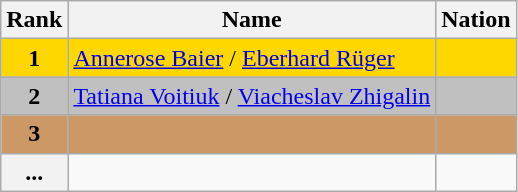<table class="wikitable">
<tr>
<th>Rank</th>
<th>Name</th>
<th>Nation</th>
</tr>
<tr bgcolor="gold">
<td align="center"><strong>1</strong></td>
<td><a href='#'>Annerose Baier</a> / <a href='#'>Eberhard Rüger</a></td>
<td></td>
</tr>
<tr bgcolor="silver">
<td align="center"><strong>2</strong></td>
<td><a href='#'>Tatiana Voitiuk</a> / <a href='#'>Viacheslav Zhigalin</a></td>
<td></td>
</tr>
<tr bgcolor="cc9966">
<td align="center"><strong>3</strong></td>
<td></td>
<td></td>
</tr>
<tr>
<th>...</th>
<td></td>
<td></td>
</tr>
</table>
